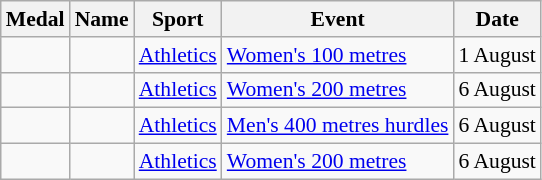<table class="wikitable sortable" style="font-size:90%">
<tr>
<th>Medal</th>
<th>Name</th>
<th>Sport</th>
<th>Event</th>
<th>Date</th>
</tr>
<tr>
<td></td>
<td></td>
<td><a href='#'>Athletics</a></td>
<td><a href='#'>Women's 100 metres</a></td>
<td>1 August</td>
</tr>
<tr>
<td></td>
<td></td>
<td><a href='#'>Athletics</a></td>
<td><a href='#'>Women's 200 metres</a></td>
<td>6 August</td>
</tr>
<tr>
<td></td>
<td></td>
<td><a href='#'>Athletics</a></td>
<td><a href='#'>Men's 400 metres hurdles</a></td>
<td>6 August</td>
</tr>
<tr>
<td></td>
<td></td>
<td><a href='#'>Athletics</a></td>
<td><a href='#'>Women's 200 metres</a></td>
<td>6 August</td>
</tr>
</table>
